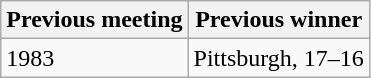<table class="wikitable">
<tr>
<th>Previous meeting</th>
<th>Previous winner</th>
</tr>
<tr>
<td>1983</td>
<td>Pittsburgh, 17–16</td>
</tr>
</table>
